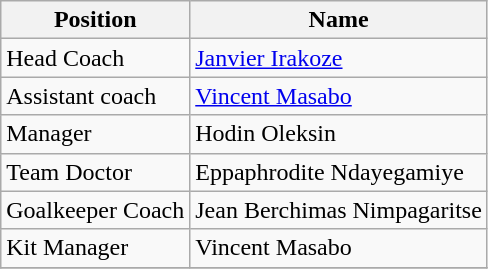<table class="wikitable">
<tr>
<th>Position</th>
<th>Name</th>
</tr>
<tr>
<td>Head Coach</td>
<td> <a href='#'>Janvier Irakoze</a></td>
</tr>
<tr>
<td>Assistant coach</td>
<td> <a href='#'>Vincent Masabo</a></td>
</tr>
<tr>
<td>Manager</td>
<td> Hodin Oleksin</td>
</tr>
<tr>
<td>Team Doctor</td>
<td> Eppaphrodite Ndayegamiye</td>
</tr>
<tr>
<td>Goalkeeper Coach</td>
<td>  Jean Berchimas Nimpagaritse</td>
</tr>
<tr>
<td>Kit Manager</td>
<td> Vincent Masabo</td>
</tr>
<tr>
</tr>
</table>
